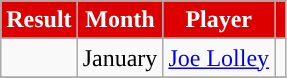<table class="wikitable" style="text-align:left">
<tr>
<th style="background:#DD0000; color:#FFFFFF;">Result</th>
<th style="background:#DD0000; color:#FFFFFF;">Month</th>
<th style="background:#DD0000;color:#FFFFFF;">Player</th>
<th style="background:#DD0000; color:#FFFFFF;"></th>
</tr>
<tr>
</tr>
<tr>
<td></td>
<td>January</td>
<td> <a href='#'>Joe Lolley</a></td>
<td></td>
</tr>
<tr>
</tr>
</table>
